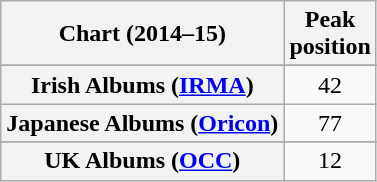<table class="wikitable plainrowheaders sortable">
<tr>
<th scope="col">Chart (2014–15)</th>
<th scope="col">Peak<br>position</th>
</tr>
<tr>
</tr>
<tr>
</tr>
<tr>
</tr>
<tr>
</tr>
<tr>
<th scope="row">Irish Albums (<a href='#'>IRMA</a>)</th>
<td align=center>42</td>
</tr>
<tr>
<th scope="row">Japanese Albums (<a href='#'>Oricon</a>)</th>
<td align=center>77</td>
</tr>
<tr>
</tr>
<tr>
<th scope="row">UK Albums (<a href='#'>OCC</a>)</th>
<td align=center>12</td>
</tr>
</table>
